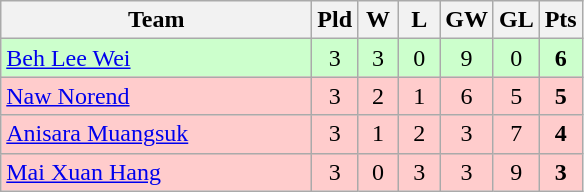<table class="wikitable" style="text-align:center">
<tr>
<th width=200>Team</th>
<th width=20>Pld</th>
<th width=20>W</th>
<th width=20>L</th>
<th width=20>GW</th>
<th width=20>GL</th>
<th width=20>Pts</th>
</tr>
<tr bgcolor="ccffcc">
<td style="text-align:left;"> <a href='#'>Beh Lee Wei</a></td>
<td>3</td>
<td>3</td>
<td>0</td>
<td>9</td>
<td>0</td>
<td><strong>6</strong></td>
</tr>
<tr bgcolor="ffcccc">
<td style="text-align:left;"> <a href='#'>Naw Norend</a></td>
<td>3</td>
<td>2</td>
<td>1</td>
<td>6</td>
<td>5</td>
<td><strong>5</strong></td>
</tr>
<tr bgcolor="ffcccc">
<td style="text-align:left;"> <a href='#'>Anisara Muangsuk</a></td>
<td>3</td>
<td>1</td>
<td>2</td>
<td>3</td>
<td>7</td>
<td><strong>4</strong></td>
</tr>
<tr bgcolor="ffcccc">
<td style="text-align:left;"> <a href='#'>Mai Xuan Hang</a></td>
<td>3</td>
<td>0</td>
<td>3</td>
<td>3</td>
<td>9</td>
<td><strong>3</strong></td>
</tr>
</table>
